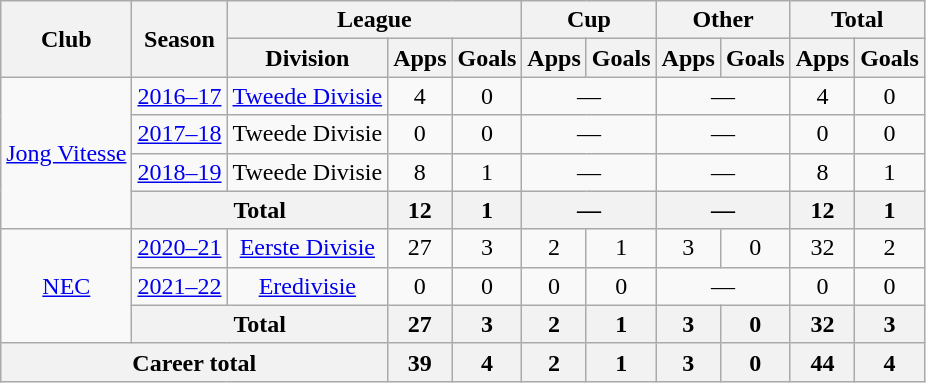<table class="wikitable" style="text-align:center">
<tr>
<th rowspan="2">Club</th>
<th rowspan="2">Season</th>
<th colspan="3">League</th>
<th colspan="2">Cup</th>
<th colspan="2">Other</th>
<th colspan="2">Total</th>
</tr>
<tr>
<th>Division</th>
<th>Apps</th>
<th>Goals</th>
<th>Apps</th>
<th>Goals</th>
<th>Apps</th>
<th>Goals</th>
<th>Apps</th>
<th>Goals</th>
</tr>
<tr>
<td rowspan="4"><a href='#'>Jong Vitesse</a></td>
<td><a href='#'>2016–17</a></td>
<td><a href='#'>Tweede Divisie</a></td>
<td>4</td>
<td>0</td>
<td colspan="2">—</td>
<td colspan="2">—</td>
<td>4</td>
<td>0</td>
</tr>
<tr>
<td><a href='#'>2017–18</a></td>
<td>Tweede Divisie</td>
<td>0</td>
<td>0</td>
<td colspan="2">—</td>
<td colspan="2">—</td>
<td>0</td>
<td>0</td>
</tr>
<tr>
<td><a href='#'>2018–19</a></td>
<td>Tweede Divisie</td>
<td>8</td>
<td>1</td>
<td colspan="2">—</td>
<td colspan="2">—</td>
<td>8</td>
<td>1</td>
</tr>
<tr>
<th colspan="2">Total</th>
<th>12</th>
<th>1</th>
<th colspan="2">—</th>
<th colspan="2">—</th>
<th>12</th>
<th>1</th>
</tr>
<tr>
<td rowspan="3"><a href='#'>NEC</a></td>
<td><a href='#'>2020–21</a></td>
<td><a href='#'>Eerste Divisie</a></td>
<td>27</td>
<td>3</td>
<td>2</td>
<td>1</td>
<td>3</td>
<td>0</td>
<td>32</td>
<td>2</td>
</tr>
<tr>
<td><a href='#'>2021–22</a></td>
<td><a href='#'>Eredivisie</a></td>
<td>0</td>
<td>0</td>
<td>0</td>
<td>0</td>
<td colspan="2">—</td>
<td>0</td>
<td>0</td>
</tr>
<tr>
<th colspan="2">Total</th>
<th>27</th>
<th>3</th>
<th>2</th>
<th>1</th>
<th>3</th>
<th>0</th>
<th>32</th>
<th>3</th>
</tr>
<tr>
<th colspan="3">Career total</th>
<th>39</th>
<th>4</th>
<th>2</th>
<th>1</th>
<th>3</th>
<th>0</th>
<th>44</th>
<th>4</th>
</tr>
</table>
